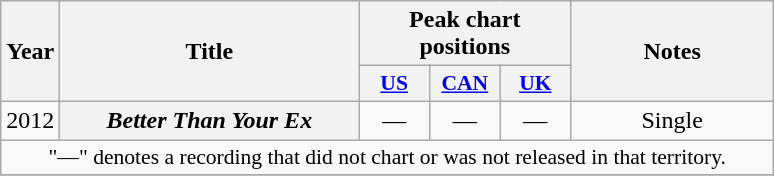<table class="wikitable plainrowheaders" style="text-align:center">
<tr>
<th rowspan="2" scope="col">Year</th>
<th scope="col" rowspan="2" style="width:12em;">Title</th>
<th scope="col" colspan="3">Peak chart positions</th>
<th scope="col" rowspan="2" style="width:8em;">Notes</th>
</tr>
<tr>
<th scope="col" style="width:2.8em;font-size:90%;"><a href='#'>US</a></th>
<th scope="col" style="width:2.8em;font-size:90%;"><a href='#'>CAN</a></th>
<th scope="col" style="width:2.8em;font-size:90%;"><a href='#'>UK</a></th>
</tr>
<tr>
<td>2012</td>
<th scope="row"><em>Better Than Your Ex</em></th>
<td>—</td>
<td>—</td>
<td>—</td>
<td>Single</td>
</tr>
<tr>
<td colspan="6" style="font-size:90%">"—" denotes a recording that did not chart or was not released in that territory.</td>
</tr>
<tr>
</tr>
</table>
